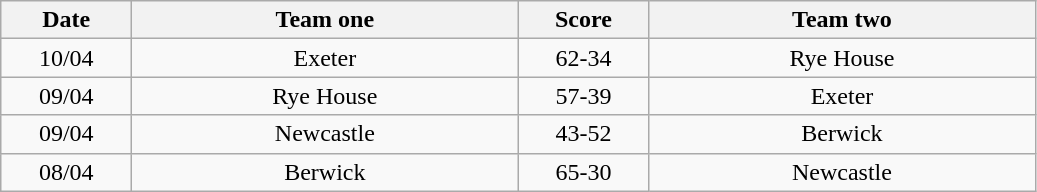<table class="wikitable" style="text-align: center">
<tr>
<th width=80>Date</th>
<th width=250>Team one</th>
<th width=80>Score</th>
<th width=250>Team two</th>
</tr>
<tr>
<td>10/04</td>
<td>Exeter</td>
<td>62-34</td>
<td>Rye House</td>
</tr>
<tr>
<td>09/04</td>
<td>Rye House</td>
<td>57-39</td>
<td>Exeter</td>
</tr>
<tr>
<td>09/04</td>
<td>Newcastle</td>
<td>43-52</td>
<td>Berwick</td>
</tr>
<tr>
<td>08/04</td>
<td>Berwick</td>
<td>65-30</td>
<td>Newcastle</td>
</tr>
</table>
